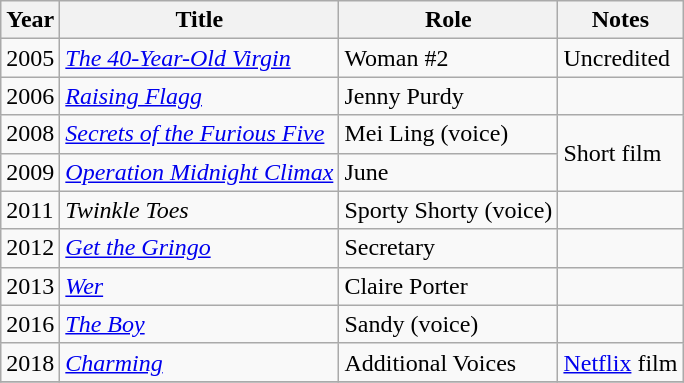<table class="wikitable sortable">
<tr>
<th>Year</th>
<th>Title</th>
<th>Role</th>
<th>Notes</th>
</tr>
<tr>
<td>2005</td>
<td><em><a href='#'>The 40-Year-Old Virgin</a></em></td>
<td>Woman #2</td>
<td>Uncredited</td>
</tr>
<tr>
<td>2006</td>
<td><em><a href='#'>Raising Flagg</a></em></td>
<td>Jenny Purdy</td>
<td></td>
</tr>
<tr>
<td>2008</td>
<td><em><a href='#'>Secrets of the Furious Five</a></em></td>
<td>Mei Ling (voice)</td>
<td rowspan="2">Short film</td>
</tr>
<tr>
<td>2009</td>
<td><em><a href='#'>Operation Midnight Climax</a></em></td>
<td>June</td>
</tr>
<tr>
<td>2011</td>
<td><em>Twinkle Toes</em></td>
<td>Sporty Shorty (voice)</td>
<td></td>
</tr>
<tr>
<td>2012</td>
<td><em><a href='#'>Get the Gringo</a></em></td>
<td>Secretary</td>
<td></td>
</tr>
<tr>
<td>2013</td>
<td><em><a href='#'>Wer</a></em></td>
<td>Claire Porter</td>
<td></td>
</tr>
<tr>
<td>2016</td>
<td><em><a href='#'>The Boy</a></em></td>
<td>Sandy (voice)</td>
<td></td>
</tr>
<tr>
<td>2018</td>
<td><em><a href='#'>Charming</a></em></td>
<td>Additional Voices</td>
<td><a href='#'>Netflix</a> film</td>
</tr>
<tr>
</tr>
</table>
